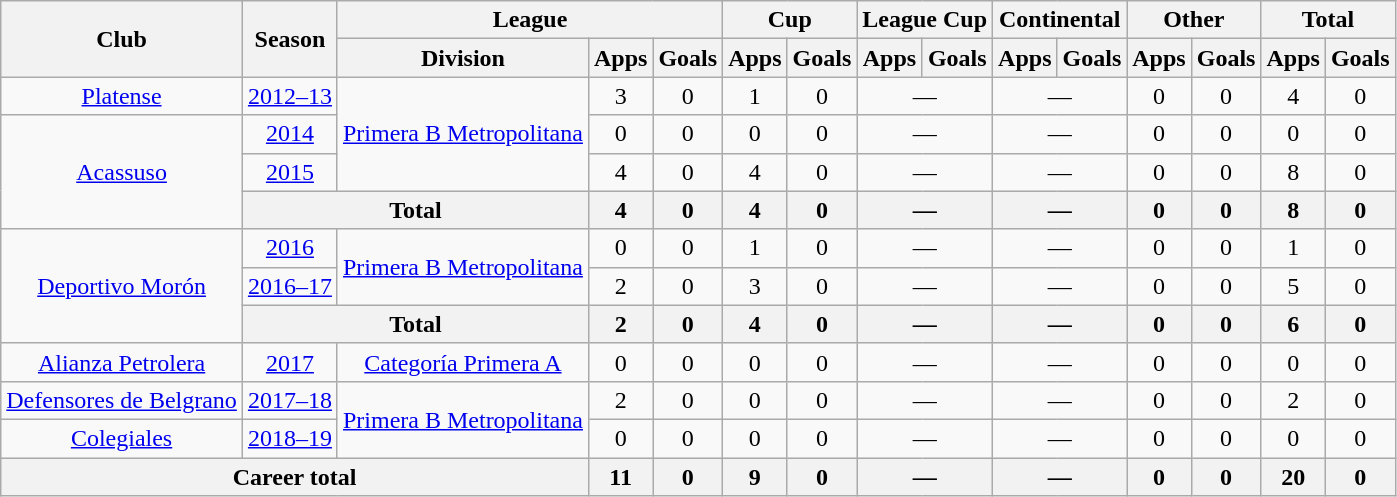<table class="wikitable" style="text-align:center">
<tr>
<th rowspan="2">Club</th>
<th rowspan="2">Season</th>
<th colspan="3">League</th>
<th colspan="2">Cup</th>
<th colspan="2">League Cup</th>
<th colspan="2">Continental</th>
<th colspan="2">Other</th>
<th colspan="2">Total</th>
</tr>
<tr>
<th>Division</th>
<th>Apps</th>
<th>Goals</th>
<th>Apps</th>
<th>Goals</th>
<th>Apps</th>
<th>Goals</th>
<th>Apps</th>
<th>Goals</th>
<th>Apps</th>
<th>Goals</th>
<th>Apps</th>
<th>Goals</th>
</tr>
<tr>
<td rowspan="1"><a href='#'>Platense</a></td>
<td><a href='#'>2012–13</a></td>
<td rowspan="3"><a href='#'>Primera B Metropolitana</a></td>
<td>3</td>
<td>0</td>
<td>1</td>
<td>0</td>
<td colspan="2">—</td>
<td colspan="2">—</td>
<td>0</td>
<td>0</td>
<td>4</td>
<td>0</td>
</tr>
<tr>
<td rowspan="3"><a href='#'>Acassuso</a></td>
<td><a href='#'>2014</a></td>
<td>0</td>
<td>0</td>
<td>0</td>
<td>0</td>
<td colspan="2">—</td>
<td colspan="2">—</td>
<td>0</td>
<td>0</td>
<td>0</td>
<td>0</td>
</tr>
<tr>
<td><a href='#'>2015</a></td>
<td>4</td>
<td>0</td>
<td>4</td>
<td>0</td>
<td colspan="2">—</td>
<td colspan="2">—</td>
<td>0</td>
<td>0</td>
<td>8</td>
<td>0</td>
</tr>
<tr>
<th colspan="2">Total</th>
<th>4</th>
<th>0</th>
<th>4</th>
<th>0</th>
<th colspan="2">—</th>
<th colspan="2">—</th>
<th>0</th>
<th>0</th>
<th>8</th>
<th>0</th>
</tr>
<tr>
<td rowspan="3"><a href='#'>Deportivo Morón</a></td>
<td><a href='#'>2016</a></td>
<td rowspan="2"><a href='#'>Primera B Metropolitana</a></td>
<td>0</td>
<td>0</td>
<td>1</td>
<td>0</td>
<td colspan="2">—</td>
<td colspan="2">—</td>
<td>0</td>
<td>0</td>
<td>1</td>
<td>0</td>
</tr>
<tr>
<td><a href='#'>2016–17</a></td>
<td>2</td>
<td>0</td>
<td>3</td>
<td>0</td>
<td colspan="2">—</td>
<td colspan="2">—</td>
<td>0</td>
<td>0</td>
<td>5</td>
<td>0</td>
</tr>
<tr>
<th colspan="2">Total</th>
<th>2</th>
<th>0</th>
<th>4</th>
<th>0</th>
<th colspan="2">—</th>
<th colspan="2">—</th>
<th>0</th>
<th>0</th>
<th>6</th>
<th>0</th>
</tr>
<tr>
<td rowspan="1"><a href='#'>Alianza Petrolera</a></td>
<td><a href='#'>2017</a></td>
<td rowspan="1"><a href='#'>Categoría Primera A</a></td>
<td>0</td>
<td>0</td>
<td>0</td>
<td>0</td>
<td colspan="2">—</td>
<td colspan="2">—</td>
<td>0</td>
<td>0</td>
<td>0</td>
<td>0</td>
</tr>
<tr>
<td rowspan="1"><a href='#'>Defensores de Belgrano</a></td>
<td><a href='#'>2017–18</a></td>
<td rowspan="2"><a href='#'>Primera B Metropolitana</a></td>
<td>2</td>
<td>0</td>
<td>0</td>
<td>0</td>
<td colspan="2">—</td>
<td colspan="2">—</td>
<td>0</td>
<td>0</td>
<td>2</td>
<td>0</td>
</tr>
<tr>
<td rowspan="1"><a href='#'>Colegiales</a></td>
<td><a href='#'>2018–19</a></td>
<td>0</td>
<td>0</td>
<td>0</td>
<td>0</td>
<td colspan="2">—</td>
<td colspan="2">—</td>
<td>0</td>
<td>0</td>
<td>0</td>
<td>0</td>
</tr>
<tr>
<th colspan="3">Career total</th>
<th>11</th>
<th>0</th>
<th>9</th>
<th>0</th>
<th colspan="2">—</th>
<th colspan="2">—</th>
<th>0</th>
<th>0</th>
<th>20</th>
<th>0</th>
</tr>
</table>
